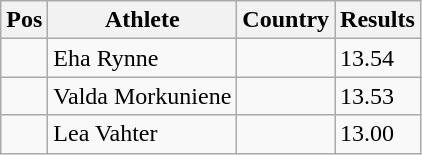<table class="wikitable">
<tr>
<th>Pos</th>
<th>Athlete</th>
<th>Country</th>
<th>Results</th>
</tr>
<tr>
<td align="center"></td>
<td>Eha Rynne</td>
<td></td>
<td>13.54</td>
</tr>
<tr>
<td align="center"></td>
<td>Valda Morkuniene</td>
<td></td>
<td>13.53</td>
</tr>
<tr>
<td align="center"></td>
<td>Lea Vahter</td>
<td></td>
<td>13.00</td>
</tr>
</table>
